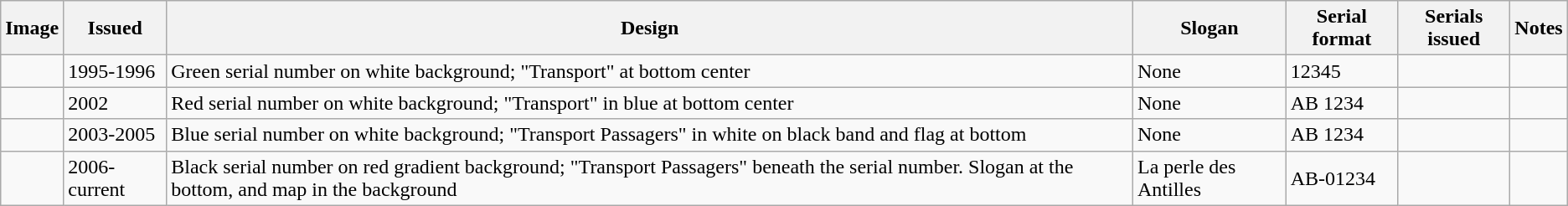<table class="wikitable">
<tr>
<th>Image</th>
<th>Issued</th>
<th>Design</th>
<th>Slogan</th>
<th>Serial format</th>
<th>Serials issued</th>
<th>Notes</th>
</tr>
<tr>
<td></td>
<td>1995-1996</td>
<td>Green serial number on white background; "Transport" at bottom center</td>
<td>None</td>
<td>12345</td>
<td></td>
<td></td>
</tr>
<tr>
<td></td>
<td>2002</td>
<td>Red serial number on white background; "Transport" in blue at bottom center</td>
<td>None</td>
<td>AB 1234</td>
<td></td>
<td></td>
</tr>
<tr>
<td></td>
<td>2003-2005</td>
<td>Blue serial number on white background; "Transport Passagers" in white on black band and flag at bottom</td>
<td>None</td>
<td>AB 1234</td>
<td></td>
<td></td>
</tr>
<tr>
<td></td>
<td>2006-current</td>
<td>Black serial number on red gradient background; "Transport Passagers" beneath the serial number. Slogan at the bottom, and map in the background</td>
<td>La perle des Antilles</td>
<td>AB-01234</td>
<td></td>
<td></td>
</tr>
</table>
